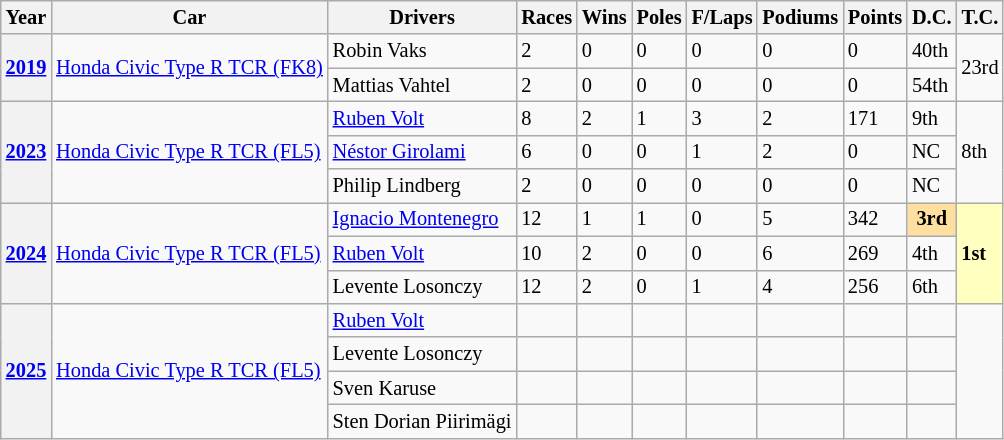<table class="wikitable" style="font-size:85%">
<tr>
<th>Year</th>
<th>Car</th>
<th>Drivers</th>
<th>Races</th>
<th>Wins</th>
<th>Poles</th>
<th>F/Laps</th>
<th>Podiums</th>
<th>Points</th>
<th>D.C.</th>
<th>T.C.</th>
</tr>
<tr>
<th rowspan="2"><a href='#'>2019</a></th>
<td rowspan="2"><a href='#'>Honda Civic Type R TCR (FK8)</a></td>
<td> Robin Vaks</td>
<td>2</td>
<td>0</td>
<td>0</td>
<td>0</td>
<td>0</td>
<td>0</td>
<td>40th</td>
<td rowspan="2">23rd</td>
</tr>
<tr>
<td> Mattias Vahtel</td>
<td>2</td>
<td>0</td>
<td>0</td>
<td>0</td>
<td>0</td>
<td>0</td>
<td>54th</td>
</tr>
<tr>
<th rowspan="3"><a href='#'>2023</a></th>
<td rowspan="3"><a href='#'>Honda Civic Type R TCR (FL5)</a></td>
<td> <a href='#'>Ruben Volt</a></td>
<td>8</td>
<td>2</td>
<td>1</td>
<td>3</td>
<td>2</td>
<td>171</td>
<td>9th</td>
<td rowspan="3">8th</td>
</tr>
<tr>
<td> <a href='#'>Néstor Girolami</a></td>
<td>6</td>
<td>0</td>
<td>0</td>
<td>1</td>
<td>2</td>
<td>0</td>
<td>NC</td>
</tr>
<tr>
<td> Philip Lindberg</td>
<td>2</td>
<td>0</td>
<td>0</td>
<td>0</td>
<td>0</td>
<td>0</td>
<td>NC</td>
</tr>
<tr>
<th rowspan="3"><a href='#'>2024</a></th>
<td rowspan="3"><a href='#'>Honda Civic Type R TCR (FL5)</a></td>
<td> <a href='#'>Ignacio Montenegro</a></td>
<td>12</td>
<td>1</td>
<td>1</td>
<td>0</td>
<td>5</td>
<td>342</td>
<th style="background:#FFDF9F;">3rd</th>
<td rowspan="3" style="background:#FFFFBF;"><strong>1st</strong></td>
</tr>
<tr>
<td> <a href='#'>Ruben Volt</a></td>
<td>10</td>
<td>2</td>
<td>0</td>
<td>0</td>
<td>6</td>
<td>269</td>
<td>4th</td>
</tr>
<tr>
<td> Levente Losonczy</td>
<td>12</td>
<td>2</td>
<td>0</td>
<td>1</td>
<td>4</td>
<td>256</td>
<td>6th</td>
</tr>
<tr>
<th rowspan="4"><a href='#'>2025</a></th>
<td rowspan="4"><a href='#'>Honda Civic Type R TCR (FL5)</a></td>
<td> <a href='#'>Ruben Volt</a></td>
<td></td>
<td></td>
<td></td>
<td></td>
<td></td>
<td></td>
<td></td>
<td rowspan="4"></td>
</tr>
<tr>
<td> Levente Losonczy</td>
<td></td>
<td></td>
<td></td>
<td></td>
<td></td>
<td></td>
<td></td>
</tr>
<tr>
<td> Sven Karuse</td>
<td></td>
<td></td>
<td></td>
<td></td>
<td></td>
<td></td>
<td></td>
</tr>
<tr>
<td> Sten Dorian Piirimägi</td>
<td></td>
<td></td>
<td></td>
<td></td>
<td></td>
<td></td>
<td></td>
</tr>
</table>
